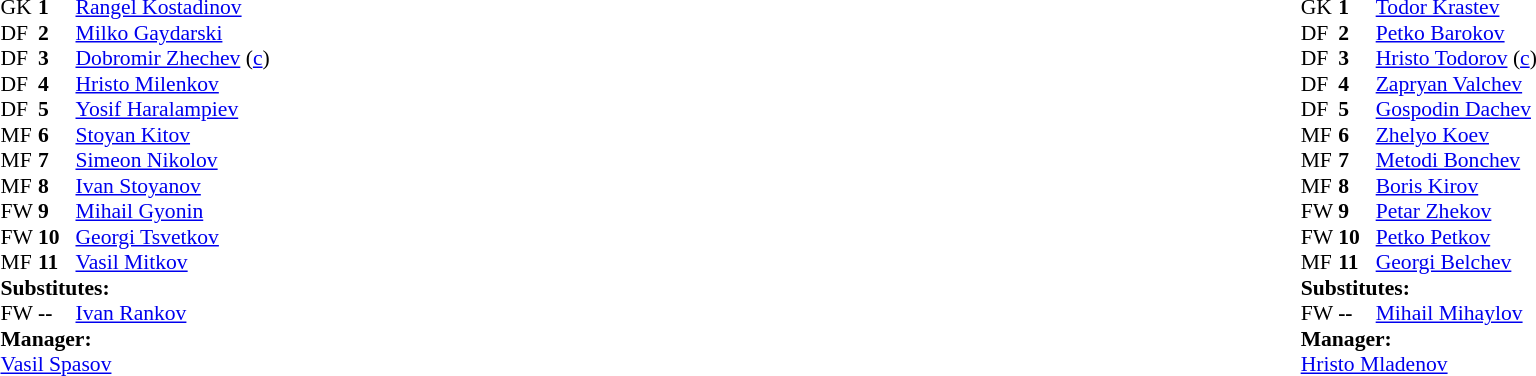<table style="width:100%">
<tr>
<td style="vertical-align:top;width:50%"><br><table style="font-size:90%" cellspacing="0" cellpadding="0">
<tr>
<th width="25"></th>
<th width="25"></th>
</tr>
<tr>
<td>GK</td>
<td><strong>1</strong></td>
<td> <a href='#'>Rangel Kostadinov</a></td>
</tr>
<tr>
<td>DF</td>
<td><strong>2</strong></td>
<td> <a href='#'>Milko Gaydarski</a></td>
</tr>
<tr>
<td>DF</td>
<td><strong>3</strong></td>
<td> <a href='#'>Dobromir Zhechev</a> (<a href='#'>c</a>)</td>
</tr>
<tr>
<td>DF</td>
<td><strong>4</strong></td>
<td> <a href='#'>Hristo Milenkov</a></td>
</tr>
<tr>
<td>DF</td>
<td><strong>5</strong></td>
<td> <a href='#'>Yosif Haralampiev</a></td>
</tr>
<tr>
<td>MF</td>
<td><strong>6</strong></td>
<td> <a href='#'>Stoyan Kitov</a></td>
</tr>
<tr>
<td>MF</td>
<td><strong>7</strong></td>
<td> <a href='#'>Simeon Nikolov</a></td>
<td></td>
<td></td>
</tr>
<tr>
<td>MF</td>
<td><strong>8</strong></td>
<td> <a href='#'>Ivan Stoyanov</a></td>
</tr>
<tr>
<td>FW</td>
<td><strong>9</strong></td>
<td> <a href='#'>Mihail Gyonin</a></td>
</tr>
<tr>
<td>FW</td>
<td><strong>10</strong></td>
<td> <a href='#'>Georgi Tsvetkov</a></td>
</tr>
<tr>
<td>MF</td>
<td><strong>11</strong></td>
<td> <a href='#'>Vasil Mitkov</a></td>
</tr>
<tr>
<td colspan=4><strong>Substitutes:</strong></td>
</tr>
<tr>
<td>FW</td>
<td><strong>--</strong></td>
<td> <a href='#'>Ivan Rankov</a></td>
<td></td>
<td></td>
</tr>
<tr>
<td colspan=4><strong>Manager:</strong></td>
</tr>
<tr>
<td colspan="4"> <a href='#'>Vasil Spasov</a></td>
</tr>
</table>
</td>
<td valign="top"></td>
<td valign="top" width="50%"><br><table cellspacing="0" cellpadding="0" style="font-size:90%;margin:auto">
<tr>
<th width="25"></th>
<th width="25"></th>
</tr>
<tr>
<td>GK</td>
<td><strong>1</strong></td>
<td> <a href='#'>Todor Krastev</a></td>
</tr>
<tr>
<td>DF</td>
<td><strong>2</strong></td>
<td> <a href='#'>Petko Barokov</a></td>
</tr>
<tr>
<td>DF</td>
<td><strong>3</strong></td>
<td> <a href='#'>Hristo Todorov</a> (<a href='#'>c</a>)</td>
</tr>
<tr>
<td>DF</td>
<td><strong>4</strong></td>
<td> <a href='#'>Zapryan Valchev</a></td>
</tr>
<tr>
<td>DF</td>
<td><strong>5</strong></td>
<td> <a href='#'>Gospodin Dachev</a></td>
</tr>
<tr>
<td>MF</td>
<td><strong>6</strong></td>
<td> <a href='#'>Zhelyo Koev</a></td>
</tr>
<tr>
<td>MF</td>
<td><strong>7</strong></td>
<td> <a href='#'>Metodi Bonchev</a></td>
</tr>
<tr>
<td>MF</td>
<td><strong>8</strong></td>
<td> <a href='#'>Boris Kirov</a></td>
</tr>
<tr>
<td>FW</td>
<td><strong>9</strong></td>
<td> <a href='#'>Petar Zhekov</a></td>
<td></td>
<td></td>
</tr>
<tr>
<td>FW</td>
<td><strong>10</strong></td>
<td> <a href='#'>Petko Petkov</a></td>
</tr>
<tr>
<td>MF</td>
<td><strong>11</strong></td>
<td> <a href='#'>Georgi Belchev</a></td>
</tr>
<tr>
<td colspan=4><strong>Substitutes:</strong></td>
</tr>
<tr>
<td>FW</td>
<td><strong>--</strong></td>
<td> <a href='#'>Mihail Mihaylov</a></td>
<td></td>
<td></td>
</tr>
<tr>
<td colspan=4><strong>Manager:</strong></td>
</tr>
<tr>
<td colspan="4"> <a href='#'>Hristo Mladenov</a></td>
</tr>
</table>
</td>
</tr>
</table>
